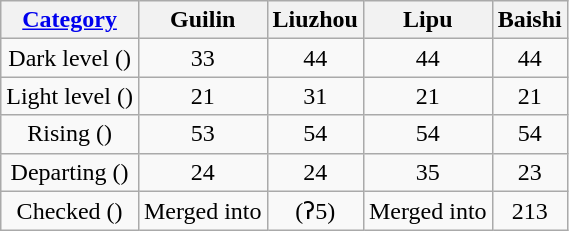<table class="wikitable" style="text-align: center">
<tr>
<th><a href='#'>Category</a></th>
<th>Guilin</th>
<th>Liuzhou</th>
<th>Lipu</th>
<th>Baishi</th>
</tr>
<tr>
<td>Dark level ()</td>
<td>33</td>
<td>44</td>
<td>44</td>
<td>44</td>
</tr>
<tr>
<td>Light level ()</td>
<td>21</td>
<td>31</td>
<td>21</td>
<td>21</td>
</tr>
<tr>
<td>Rising ()</td>
<td>53</td>
<td>54</td>
<td>54</td>
<td>54</td>
</tr>
<tr>
<td>Departing ()</td>
<td>24</td>
<td>24</td>
<td>35</td>
<td>23</td>
</tr>
<tr>
<td>Checked ()</td>
<td>Merged into </td>
<td>(ʔ5)</td>
<td>Merged into </td>
<td>213</td>
</tr>
</table>
